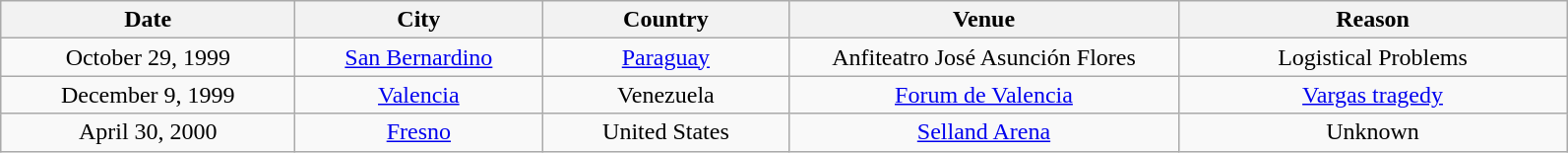<table class="wikitable plainrowheaders" style="text-align:center;">
<tr>
<th scope="col" style="width:12em;">Date</th>
<th scope="col" style="width:10em;">City</th>
<th scope="col" style="width:10em;">Country</th>
<th scope="col" style="width:16em;">Venue</th>
<th scope="col" style="width:16em;">Reason</th>
</tr>
<tr>
<td>October 29, 1999</td>
<td><a href='#'>San Bernardino</a></td>
<td><a href='#'>Paraguay</a></td>
<td>Anfiteatro José Asunción Flores</td>
<td>Logistical Problems</td>
</tr>
<tr>
<td>December 9, 1999</td>
<td><a href='#'>Valencia</a></td>
<td>Venezuela</td>
<td><a href='#'>Forum de Valencia</a></td>
<td><a href='#'>Vargas tragedy</a></td>
</tr>
<tr>
<td>April 30, 2000</td>
<td><a href='#'>Fresno</a></td>
<td>United States</td>
<td><a href='#'>Selland Arena</a></td>
<td>Unknown</td>
</tr>
</table>
